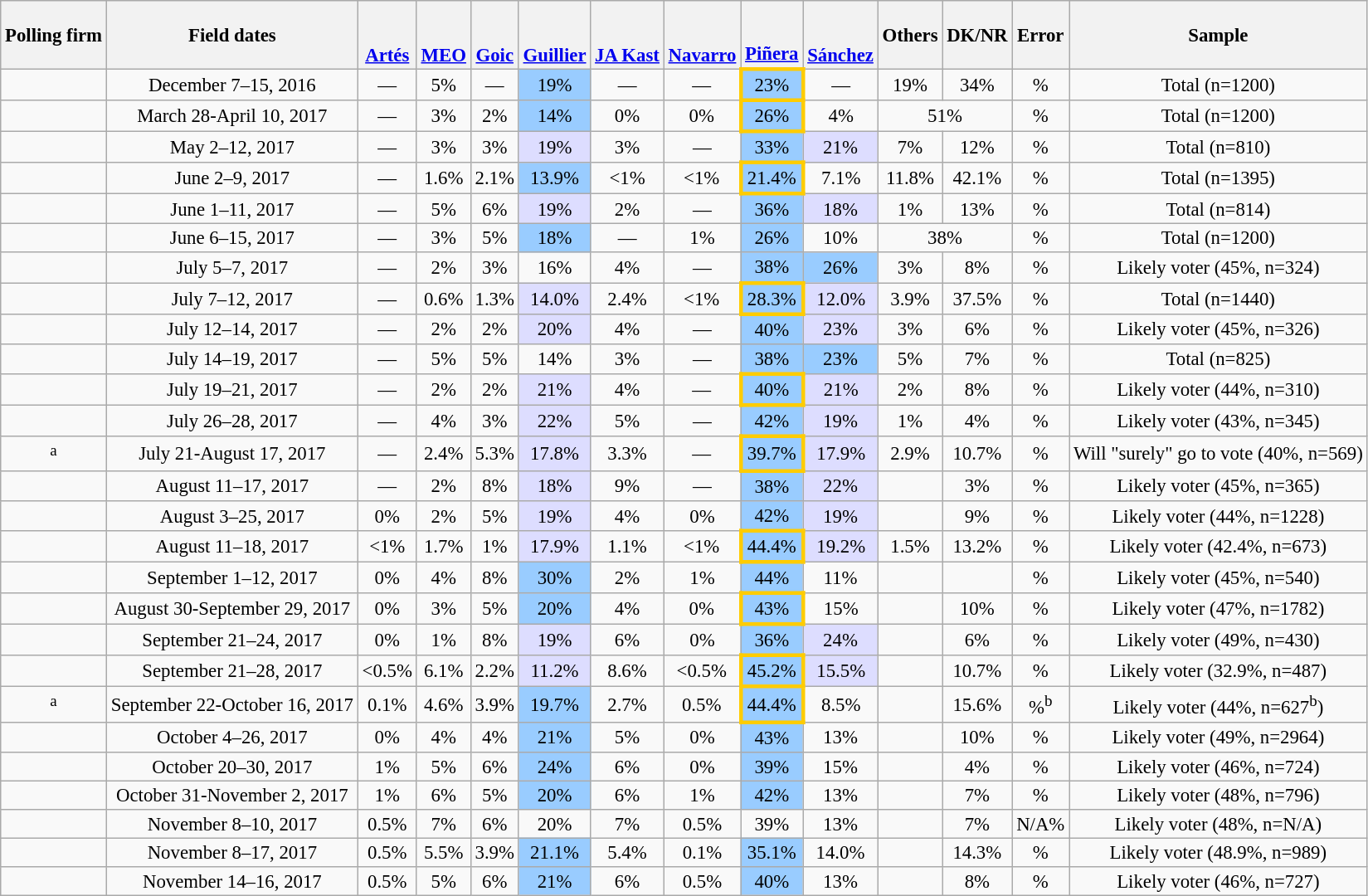<table class="wikitable collapsible collapsed" style="text-align:center; font-size:95%; line-height:16px;">
<tr>
<th>Polling firm</th>
<th>Field dates</th>
<th style="vertical-align:bottom;"><br><br><a href='#'>Artés</a></th>
<th style="vertical-align:bottom;"><br><br><a href='#'>MEO</a></th>
<th style="vertical-align:bottom;"><br><a href='#'>Goic</a></th>
<th style="vertical-align:bottom;"><br><a href='#'>Guillier</a></th>
<th style="vertical-align:bottom;"><br><a href='#'>JA Kast</a></th>
<th style="vertical-align:bottom;"><br><a href='#'>Navarro</a></th>
<th style="vertical-align:bottom;"><br><a href='#'>Piñera</a></th>
<th style="vertical-align:bottom;"><br><a href='#'>Sánchez</a></th>
<th>Others</th>
<th>DK/NR</th>
<th>Error</th>
<th>Sample</th>
</tr>
<tr>
<td></td>
<td>December 7–15, 2016</td>
<td>—</td>
<td>5%</td>
<td>—</td>
<td style="width:20px; background:#9cf;">19%</td>
<td>—</td>
<td>—</td>
<td style="width:20px; background:#9cf; border:3px solid #fc0;">23%</td>
<td>—</td>
<td>19%</td>
<td>34%</td>
<td>%</td>
<td>Total (n=1200)</td>
</tr>
<tr>
<td></td>
<td>March 28-April 10, 2017</td>
<td>—</td>
<td>3%</td>
<td>2%</td>
<td style="width:20px; background:#9cf;">14%</td>
<td>0%</td>
<td>0%</td>
<td style="width:20px; background:#9cf; border:3px solid #fc0;">26%</td>
<td>4%</td>
<td colspan=2>51%</td>
<td>%</td>
<td>Total (n=1200)</td>
</tr>
<tr>
<td></td>
<td>May 2–12, 2017</td>
<td>—</td>
<td>3%</td>
<td>3%</td>
<td style="width:20px; background:#ddf;">19%</td>
<td>3%</td>
<td>—</td>
<td style="width:20px; background:#9cf;">33%</td>
<td style="width:20px; background:#ddf;">21%</td>
<td>7%</td>
<td>12%</td>
<td>%</td>
<td>Total (n=810)</td>
</tr>
<tr>
<td></td>
<td>June 2–9, 2017</td>
<td>—</td>
<td>1.6%</td>
<td>2.1%</td>
<td style="width:20px; background:#9cf;">13.9%</td>
<td><1%</td>
<td><1%</td>
<td style="width:20px; background:#9cf; border:3px solid #fc0;">21.4%</td>
<td>7.1%</td>
<td>11.8%</td>
<td>42.1%</td>
<td>%</td>
<td>Total (n=1395)</td>
</tr>
<tr>
<td></td>
<td>June 1–11, 2017</td>
<td>—</td>
<td>5%</td>
<td>6%</td>
<td style="width:20px; background:#ddf;">19%</td>
<td>2%</td>
<td>—</td>
<td style="width:20px; background:#9cf;">36%</td>
<td style="width:20px; background:#ddf;">18%</td>
<td>1%</td>
<td>13%</td>
<td>%</td>
<td>Total (n=814)</td>
</tr>
<tr>
<td></td>
<td>June 6–15, 2017</td>
<td>—</td>
<td>3%</td>
<td>5%</td>
<td style="width:20px; background:#9cf;">18%</td>
<td>—</td>
<td>1%</td>
<td style="width:20px; background:#9cf;">26%</td>
<td>10%</td>
<td colspan=2>38%</td>
<td>%</td>
<td>Total (n=1200)</td>
</tr>
<tr>
<td></td>
<td>July 5–7, 2017</td>
<td>—</td>
<td>2%</td>
<td>3%</td>
<td>16%</td>
<td>4%</td>
<td>—</td>
<td style="width:20px; background:#9cf;">38%</td>
<td style="width:20px; background:#9cf;">26%</td>
<td>3%</td>
<td>8%</td>
<td>%</td>
<td>Likely voter (45%, n=324)</td>
</tr>
<tr>
<td></td>
<td>July 7–12, 2017</td>
<td>—</td>
<td>0.6%</td>
<td>1.3%</td>
<td style="width:20px; background:#ddf;">14.0%</td>
<td>2.4%</td>
<td><1%</td>
<td style="width:20px; background:#9cf; border:3px solid #fc0;">28.3%</td>
<td style="width:20px; background:#ddf;">12.0%</td>
<td>3.9%</td>
<td>37.5%</td>
<td>%</td>
<td>Total (n=1440)</td>
</tr>
<tr>
<td></td>
<td>July 12–14, 2017</td>
<td>—</td>
<td>2%</td>
<td>2%</td>
<td style="width:20px; background:#ddf;">20%</td>
<td>4%</td>
<td>—</td>
<td style="width:20px; background:#9cf;">40%</td>
<td style="width:20px; background:#ddf;">23%</td>
<td>3%</td>
<td>6%</td>
<td>%</td>
<td>Likely voter (45%, n=326)</td>
</tr>
<tr>
<td></td>
<td>July 14–19, 2017</td>
<td>—</td>
<td>5%</td>
<td>5%</td>
<td>14%</td>
<td>3%</td>
<td>—</td>
<td style="width:20px; background:#9cf;">38%</td>
<td style="width:20px; background:#9cf;">23%</td>
<td>5%</td>
<td>7%</td>
<td>%</td>
<td>Total (n=825)</td>
</tr>
<tr>
<td></td>
<td>July 19–21, 2017</td>
<td>—</td>
<td>2%</td>
<td>2%</td>
<td style="width:20px; background:#ddf;">21%</td>
<td>4%</td>
<td>—</td>
<td style="width:20px; background:#9cf; border:3px solid #fc0;">40%</td>
<td style="width:20px; background:#ddf;">21%</td>
<td>2%</td>
<td>8%</td>
<td>%</td>
<td>Likely voter (44%, n=310)</td>
</tr>
<tr>
<td></td>
<td>July 26–28, 2017</td>
<td>—</td>
<td>4%</td>
<td>3%</td>
<td style="width:20px; background:#ddf;">22%</td>
<td>5%</td>
<td>—</td>
<td style="width:20px; background:#9cf;">42%</td>
<td style="width:20px; background:#ddf;">19%</td>
<td>1%</td>
<td>4%</td>
<td>%</td>
<td>Likely voter (43%, n=345)</td>
</tr>
<tr>
<td><sup>a</sup></td>
<td>July 21-August 17, 2017</td>
<td>—</td>
<td>2.4%</td>
<td>5.3%</td>
<td style="width:20px; background:#ddf;">17.8%</td>
<td>3.3%</td>
<td>—</td>
<td style="width:20px; background:#9cf; border:3px solid #fc0;">39.7%</td>
<td style="width:20px; background:#ddf;">17.9%</td>
<td>2.9%</td>
<td>10.7%</td>
<td>%</td>
<td>Will "surely" go to vote (40%, n=569)</td>
</tr>
<tr>
<td></td>
<td>August 11–17, 2017</td>
<td>—</td>
<td>2%</td>
<td>8%</td>
<td style="width:20px; background:#ddf;">18%</td>
<td>9%</td>
<td>—</td>
<td style="width:20px; background:#9cf;">38%</td>
<td style="width:20px; background:#ddf;">22%</td>
<td></td>
<td>3%</td>
<td>%</td>
<td>Likely voter (45%, n=365)</td>
</tr>
<tr>
<td></td>
<td>August 3–25, 2017</td>
<td>0%</td>
<td>2%</td>
<td>5%</td>
<td style="width:20px; background:#ddf;">19%</td>
<td>4%</td>
<td>0%</td>
<td style="width:20px; background:#9cf;">42%</td>
<td style="width:20px; background:#ddf;">19%</td>
<td></td>
<td>9%</td>
<td>%</td>
<td>Likely voter (44%, n=1228)</td>
</tr>
<tr>
<td></td>
<td>August 11–18, 2017</td>
<td><1%</td>
<td>1.7%</td>
<td>1%</td>
<td style="width:20px; background:#ddf;">17.9%</td>
<td>1.1%</td>
<td><1%</td>
<td style="width:20px; background:#9cf; border:3px solid #fc0;">44.4%</td>
<td style="width:20px; background:#ddf;">19.2%</td>
<td>1.5%</td>
<td>13.2%</td>
<td>%</td>
<td>Likely voter (42.4%, n=673)</td>
</tr>
<tr>
<td></td>
<td>September 1–12, 2017</td>
<td>0%</td>
<td>4%</td>
<td>8%</td>
<td style="width:20px; background:#9cf;">30%</td>
<td>2%</td>
<td>1%</td>
<td style="width:20px; background:#9cf;">44%</td>
<td>11%</td>
<td></td>
<td></td>
<td>%</td>
<td>Likely voter (45%, n=540)</td>
</tr>
<tr>
<td></td>
<td>August 30-September 29, 2017</td>
<td>0%</td>
<td>3%</td>
<td>5%</td>
<td style="width:20px; background:#9cf;">20%</td>
<td>4%</td>
<td>0%</td>
<td style="width:20px; background:#9cf; border:3px solid #fc0;">43%</td>
<td>15%</td>
<td></td>
<td>10%</td>
<td>%</td>
<td>Likely voter (47%, n=1782)</td>
</tr>
<tr>
<td></td>
<td>September 21–24, 2017</td>
<td>0%</td>
<td>1%</td>
<td>8%</td>
<td style="width:20px; background:#ddf;">19%</td>
<td>6%</td>
<td>0%</td>
<td style="width:20px; background:#9cf;">36%</td>
<td style="width:20px; background:#ddf;">24%</td>
<td></td>
<td>6%</td>
<td>%</td>
<td>Likely voter (49%, n=430)</td>
</tr>
<tr>
<td></td>
<td>September 21–28, 2017</td>
<td><0.5%</td>
<td>6.1%</td>
<td>2.2%</td>
<td style="width:20px; background:#ddf;">11.2%</td>
<td>8.6%</td>
<td><0.5%</td>
<td style="width:20px; background:#9cf; border:3px solid #fc0;">45.2%</td>
<td style="width:20px; background:#ddf;">15.5%</td>
<td></td>
<td>10.7%</td>
<td>%</td>
<td>Likely voter (32.9%, n=487)</td>
</tr>
<tr>
<td><sup>a</sup></td>
<td>September 22-October 16, 2017</td>
<td>0.1%</td>
<td>4.6%</td>
<td>3.9%</td>
<td style="width:20px; background:#9cf;">19.7%</td>
<td>2.7%</td>
<td>0.5%</td>
<td style="width:20px; background:#9cf; border:3px solid #fc0;">44.4%</td>
<td>8.5%</td>
<td></td>
<td>15.6%</td>
<td>%<sup>b</sup></td>
<td>Likely voter (44%, n=627<sup>b</sup>)</td>
</tr>
<tr>
<td></td>
<td>October 4–26, 2017</td>
<td>0%</td>
<td>4%</td>
<td>4%</td>
<td style="width:20px; background:#9cf;">21%</td>
<td>5%</td>
<td>0%</td>
<td style="width:20px; background:#9cf;">43%</td>
<td>13%</td>
<td></td>
<td>10%</td>
<td>%</td>
<td>Likely voter (49%, n=2964)</td>
</tr>
<tr>
<td></td>
<td>October 20–30, 2017</td>
<td>1%</td>
<td>5%</td>
<td>6%</td>
<td style="width:20px; background:#9cf;">24%</td>
<td>6%</td>
<td>0%</td>
<td style="width:20px; background:#9cf;">39%</td>
<td>15%</td>
<td></td>
<td>4%</td>
<td>%</td>
<td>Likely voter (46%, n=724)</td>
</tr>
<tr>
<td></td>
<td>October 31-November 2, 2017</td>
<td>1%</td>
<td>6%</td>
<td>5%</td>
<td style="width:20px; background:#9cf;">20%</td>
<td>6%</td>
<td>1%</td>
<td style="width:20px; background:#9cf;">42%</td>
<td>13%</td>
<td></td>
<td>7%</td>
<td>%</td>
<td>Likely voter (48%, n=796)</td>
</tr>
<tr>
<td></td>
<td>November 8–10, 2017</td>
<td>0.5%</td>
<td>7%</td>
<td>6%</td>
<td>20%</td>
<td>7%</td>
<td>0.5%</td>
<td>39%</td>
<td>13%</td>
<td></td>
<td>7%</td>
<td>N/A%</td>
<td>Likely voter (48%, n=N/A)</td>
</tr>
<tr>
<td></td>
<td>November 8–17, 2017</td>
<td>0.5%</td>
<td>5.5%</td>
<td>3.9%</td>
<td style="width:20px; background:#9cf;">21.1%</td>
<td>5.4%</td>
<td>0.1%</td>
<td style="width:20px; background:#9cf;">35.1%</td>
<td>14.0%</td>
<td></td>
<td>14.3%</td>
<td>%</td>
<td>Likely voter (48.9%, n=989)</td>
</tr>
<tr>
<td></td>
<td>November 14–16, 2017</td>
<td>0.5%</td>
<td>5%</td>
<td>6%</td>
<td style="width:20px; background:#9cf;">21%</td>
<td>6%</td>
<td>0.5%</td>
<td style="width:20px; background:#9cf;">40%</td>
<td>13%</td>
<td></td>
<td>8%</td>
<td>%</td>
<td>Likely voter (46%, n=727)</td>
</tr>
</table>
